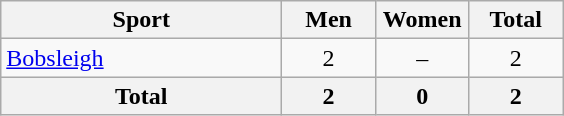<table class="wikitable sortable" style="text-align:center;">
<tr>
<th width=180>Sport</th>
<th width=55>Men</th>
<th width=55>Women</th>
<th width=55>Total</th>
</tr>
<tr>
<td align=left><a href='#'>Bobsleigh</a></td>
<td>2</td>
<td>–</td>
<td>2</td>
</tr>
<tr>
<th>Total</th>
<th>2</th>
<th>0</th>
<th>2</th>
</tr>
</table>
